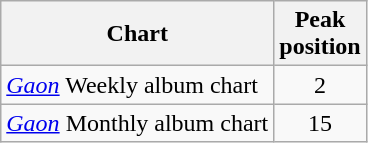<table class="wikitable sortable">
<tr>
<th>Chart</th>
<th>Peak<br>position</th>
</tr>
<tr>
<td><em><a href='#'>Gaon</a></em> Weekly album chart</td>
<td align=center>2</td>
</tr>
<tr>
<td><em><a href='#'>Gaon</a></em> Monthly album chart</td>
<td align=center>15</td>
</tr>
</table>
